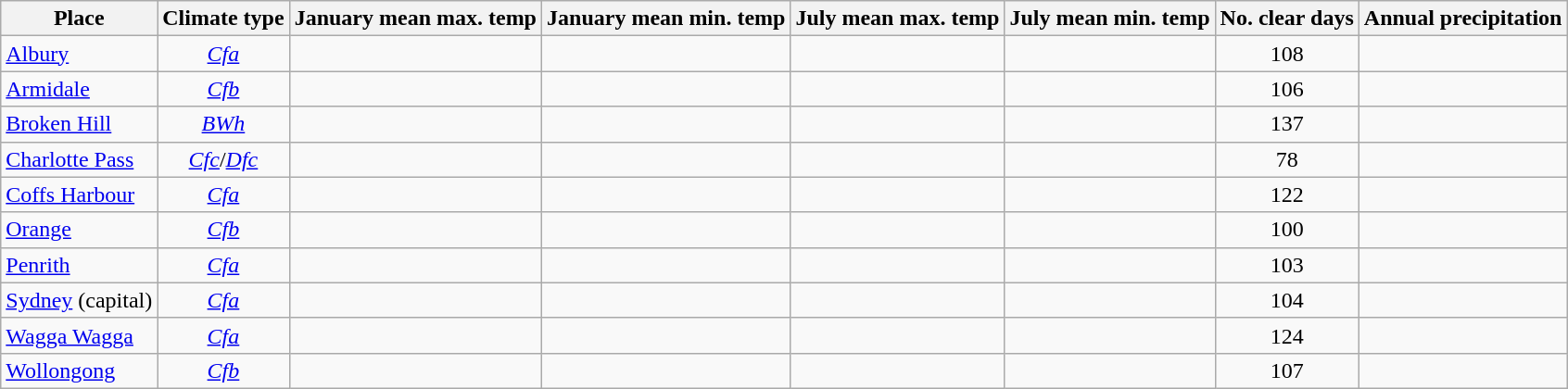<table class="wikitable sortable">
<tr>
<th>Place</th>
<th>Climate type</th>
<th>January mean max. temp</th>
<th>January mean min. temp</th>
<th>July mean max. temp</th>
<th>July mean min. temp</th>
<th>No. clear days</th>
<th>Annual precipitation</th>
</tr>
<tr>
<td><a href='#'>Albury</a></td>
<td align=center><a href='#'><em>Cfa</em></a></td>
<td align=center></td>
<td align=center></td>
<td align=center></td>
<td align=center></td>
<td align=center>108</td>
<td align=center></td>
</tr>
<tr>
<td><a href='#'>Armidale</a></td>
<td align=center><a href='#'><em>Cfb</em></a></td>
<td align=center></td>
<td align=center></td>
<td align=center></td>
<td align=center></td>
<td align=center>106</td>
<td align=center></td>
</tr>
<tr>
<td><a href='#'>Broken Hill</a></td>
<td align=center><a href='#'><em>BWh</em></a></td>
<td align=center></td>
<td align=center></td>
<td align=center></td>
<td align=center></td>
<td align=center>137</td>
<td align=center></td>
</tr>
<tr>
<td><a href='#'>Charlotte Pass</a></td>
<td align=center><a href='#'><em>Cfc</em></a>/<a href='#'><em>Dfc</em></a></td>
<td align=center></td>
<td align=center></td>
<td align=center></td>
<td align=center></td>
<td align=center>78</td>
<td align=center></td>
</tr>
<tr>
<td><a href='#'>Coffs Harbour</a></td>
<td align=center><a href='#'><em>Cfa</em></a></td>
<td align=center></td>
<td align=center></td>
<td align=center></td>
<td align=center></td>
<td align=center>122</td>
<td align=center></td>
</tr>
<tr>
<td><a href='#'>Orange</a></td>
<td align=center><a href='#'><em>Cfb</em></a></td>
<td align=center></td>
<td align=center></td>
<td align=center></td>
<td align=center></td>
<td align=center>100</td>
<td align=center></td>
</tr>
<tr>
<td><a href='#'>Penrith</a></td>
<td align=center><a href='#'><em>Cfa</em></a></td>
<td align=center></td>
<td align=center></td>
<td align=center></td>
<td align=center></td>
<td align=center>103</td>
<td align=center></td>
</tr>
<tr>
<td><a href='#'>Sydney</a> (capital)</td>
<td align=center><a href='#'><em>Cfa</em></a></td>
<td align=center></td>
<td align=center></td>
<td align=center></td>
<td align=center></td>
<td align=center>104</td>
<td align=center></td>
</tr>
<tr>
<td><a href='#'>Wagga Wagga</a></td>
<td align=center><a href='#'><em>Cfa</em></a></td>
<td align=center></td>
<td align=center></td>
<td align=center></td>
<td align=center></td>
<td align=center>124</td>
<td align=center></td>
</tr>
<tr>
<td><a href='#'>Wollongong</a></td>
<td align=center><a href='#'><em>Cfb</em></a></td>
<td align=center></td>
<td align=center></td>
<td align=center></td>
<td align=center></td>
<td align=center>107</td>
<td align=center></td>
</tr>
</table>
